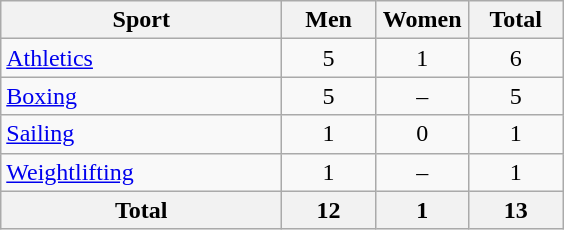<table class="wikitable sortable" style="text-align:center;">
<tr>
<th width=180>Sport</th>
<th width=55>Men</th>
<th width=55>Women</th>
<th width=55>Total</th>
</tr>
<tr>
<td align=left><a href='#'>Athletics</a></td>
<td>5</td>
<td>1</td>
<td>6</td>
</tr>
<tr>
<td align=left><a href='#'>Boxing</a></td>
<td>5</td>
<td>–</td>
<td>5</td>
</tr>
<tr>
<td align=left><a href='#'>Sailing</a></td>
<td>1</td>
<td>0</td>
<td>1</td>
</tr>
<tr>
<td align=left><a href='#'>Weightlifting</a></td>
<td>1</td>
<td>–</td>
<td>1</td>
</tr>
<tr>
<th>Total</th>
<th>12</th>
<th>1</th>
<th>13</th>
</tr>
</table>
